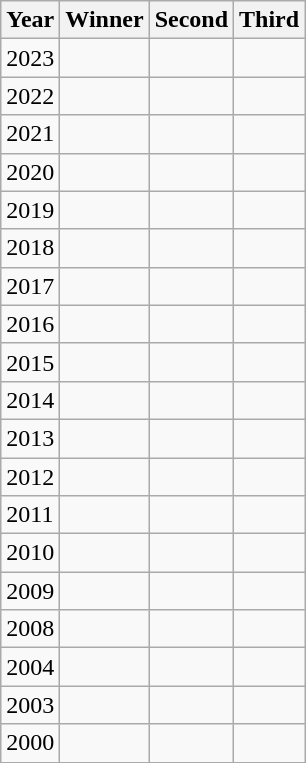<table class="wikitable">
<tr>
<th>Year</th>
<th>Winner</th>
<th>Second</th>
<th>Third</th>
</tr>
<tr>
<td>2023</td>
<td></td>
<td></td>
<td></td>
</tr>
<tr>
<td>2022</td>
<td></td>
<td></td>
<td></td>
</tr>
<tr>
<td>2021</td>
<td></td>
<td></td>
<td></td>
</tr>
<tr>
<td>2020</td>
<td></td>
<td></td>
<td></td>
</tr>
<tr>
<td>2019</td>
<td></td>
<td></td>
<td></td>
</tr>
<tr>
<td>2018</td>
<td></td>
<td></td>
<td></td>
</tr>
<tr>
<td>2017</td>
<td></td>
<td></td>
<td></td>
</tr>
<tr>
<td>2016</td>
<td></td>
<td></td>
<td></td>
</tr>
<tr>
<td>2015</td>
<td></td>
<td></td>
<td></td>
</tr>
<tr>
<td>2014</td>
<td></td>
<td></td>
<td></td>
</tr>
<tr>
<td>2013</td>
<td></td>
<td></td>
<td></td>
</tr>
<tr>
<td>2012</td>
<td></td>
<td></td>
<td></td>
</tr>
<tr>
<td>2011</td>
<td></td>
<td></td>
<td></td>
</tr>
<tr>
<td>2010</td>
<td></td>
<td></td>
<td></td>
</tr>
<tr>
<td>2009</td>
<td></td>
<td></td>
<td></td>
</tr>
<tr>
<td>2008</td>
<td></td>
<td></td>
<td></td>
</tr>
<tr>
<td>2004</td>
<td></td>
<td></td>
<td></td>
</tr>
<tr>
<td>2003</td>
<td></td>
<td></td>
<td></td>
</tr>
<tr>
<td>2000</td>
<td></td>
<td></td>
<td></td>
</tr>
</table>
